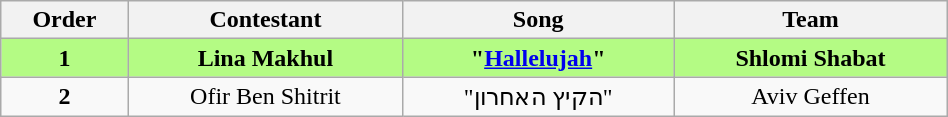<table class="wikitable" style="text-align: center; width:50%;">
<tr>
<th>Order</th>
<th>Contestant</th>
<th>Song</th>
<th>Team</th>
</tr>
<tr bgcolor="#B4FB84">
<td align="center"><strong>1</strong></td>
<td><strong>Lina Makhul</strong></td>
<td><strong>"<a href='#'>Hallelujah</a>"</strong></td>
<td align="center"><strong>Shlomi Shabat</strong></td>
</tr>
<tr>
<td align="center"><strong>2</strong></td>
<td>Ofir Ben Shitrit</td>
<td>"הקיץ האחרון"</td>
<td align="center">Aviv Geffen</td>
</tr>
</table>
